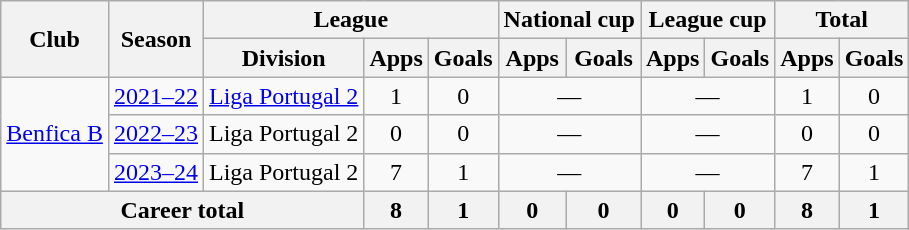<table class="wikitable" style="text-align: center">
<tr>
<th rowspan="2">Club</th>
<th rowspan="2">Season</th>
<th colspan="3">League</th>
<th colspan="2">National cup</th>
<th colspan="2">League cup</th>
<th colspan="2">Total</th>
</tr>
<tr>
<th>Division</th>
<th>Apps</th>
<th>Goals</th>
<th>Apps</th>
<th>Goals</th>
<th>Apps</th>
<th>Goals</th>
<th>Apps</th>
<th>Goals</th>
</tr>
<tr>
<td rowspan="3"><a href='#'>Benfica B</a></td>
<td><a href='#'>2021–22</a></td>
<td><a href='#'>Liga Portugal 2</a></td>
<td>1</td>
<td>0</td>
<td colspan="2">—</td>
<td colspan="2">—</td>
<td>1</td>
<td>0</td>
</tr>
<tr>
<td><a href='#'>2022–23</a></td>
<td>Liga Portugal 2</td>
<td>0</td>
<td>0</td>
<td colspan="2">—</td>
<td colspan="2">—</td>
<td>0</td>
<td>0</td>
</tr>
<tr>
<td><a href='#'>2023–24</a></td>
<td>Liga Portugal 2</td>
<td>7</td>
<td>1</td>
<td colspan="2">—</td>
<td colspan="2">—</td>
<td>7</td>
<td>1</td>
</tr>
<tr>
<th colspan="3"><strong>Career total</strong></th>
<th>8</th>
<th>1</th>
<th>0</th>
<th>0</th>
<th>0</th>
<th>0</th>
<th>8</th>
<th>1</th>
</tr>
</table>
